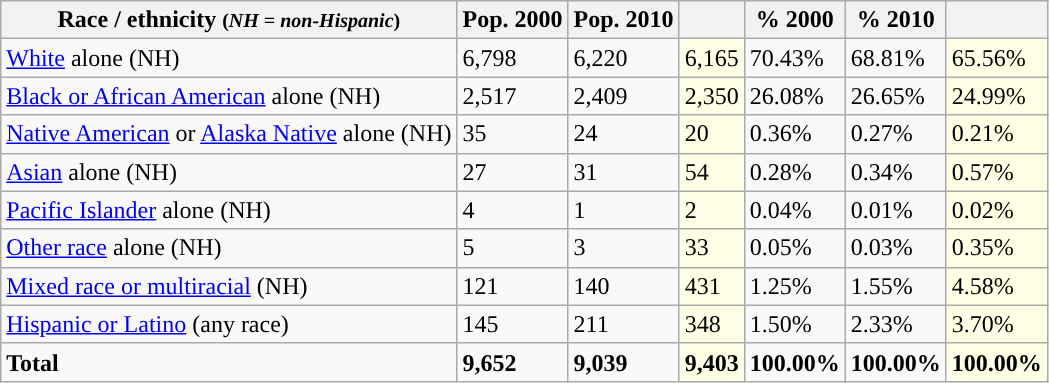<table class="wikitable">
<tr>
<th>Race / ethnicity <small>(<em>NH = non-Hispanic</em>)</small></th>
<th>Pop. 2000</th>
<th>Pop. 2010</th>
<th></th>
<th>% 2000</th>
<th>% 2010</th>
<th></th>
</tr>
<tr>
<td><a href='#'>White</a> alone (NH)</td>
<td>6,798</td>
<td>6,220</td>
<td style='background: #ffffe6;'>6,165</td>
<td>70.43%</td>
<td>68.81%</td>
<td style='background: #ffffe6;'>65.56%</td>
</tr>
<tr>
<td><a href='#'>Black or African American</a> alone (NH)</td>
<td>2,517</td>
<td>2,409</td>
<td style='background: #ffffe6;'>2,350</td>
<td>26.08%</td>
<td>26.65%</td>
<td style='background: #ffffe6;'>24.99%</td>
</tr>
<tr>
<td><a href='#'>Native American</a> or <a href='#'>Alaska Native</a> alone (NH)</td>
<td>35</td>
<td>24</td>
<td style='background: #ffffe6;'>20</td>
<td>0.36%</td>
<td>0.27%</td>
<td style='background: #ffffe6;'>0.21%</td>
</tr>
<tr>
<td><a href='#'>Asian</a> alone (NH)</td>
<td>27</td>
<td>31</td>
<td style='background: #ffffe6;'>54</td>
<td>0.28%</td>
<td>0.34%</td>
<td style='background: #ffffe6;'>0.57%</td>
</tr>
<tr>
<td><a href='#'>Pacific Islander</a> alone (NH)</td>
<td>4</td>
<td>1</td>
<td style='background: #ffffe6;'>2</td>
<td>0.04%</td>
<td>0.01%</td>
<td style='background: #ffffe6;'>0.02%</td>
</tr>
<tr>
<td><a href='#'>Other race</a> alone (NH)</td>
<td>5</td>
<td>3</td>
<td style='background: #ffffe6;'>33</td>
<td>0.05%</td>
<td>0.03%</td>
<td style='background: #ffffe6;'>0.35%</td>
</tr>
<tr>
<td><a href='#'>Mixed race or multiracial</a> (NH)</td>
<td>121</td>
<td>140</td>
<td style='background: #ffffe6;'>431</td>
<td>1.25%</td>
<td>1.55%</td>
<td style='background: #ffffe6;'>4.58%</td>
</tr>
<tr>
<td><a href='#'>Hispanic or Latino</a> (any race)</td>
<td>145</td>
<td>211</td>
<td style='background: #ffffe6;'>348</td>
<td>1.50%</td>
<td>2.33%</td>
<td style='background: #ffffe6;'>3.70%</td>
</tr>
<tr>
<td><strong>Total</strong></td>
<td><strong>9,652</strong></td>
<td><strong>9,039</strong></td>
<td style='background: #ffffe6;'><strong>9,403</strong></td>
<td><strong>100.00%</strong></td>
<td><strong>100.00%</strong></td>
<td style='background: #ffffe6;'><strong>100.00%</strong></td>
</tr>
</table>
